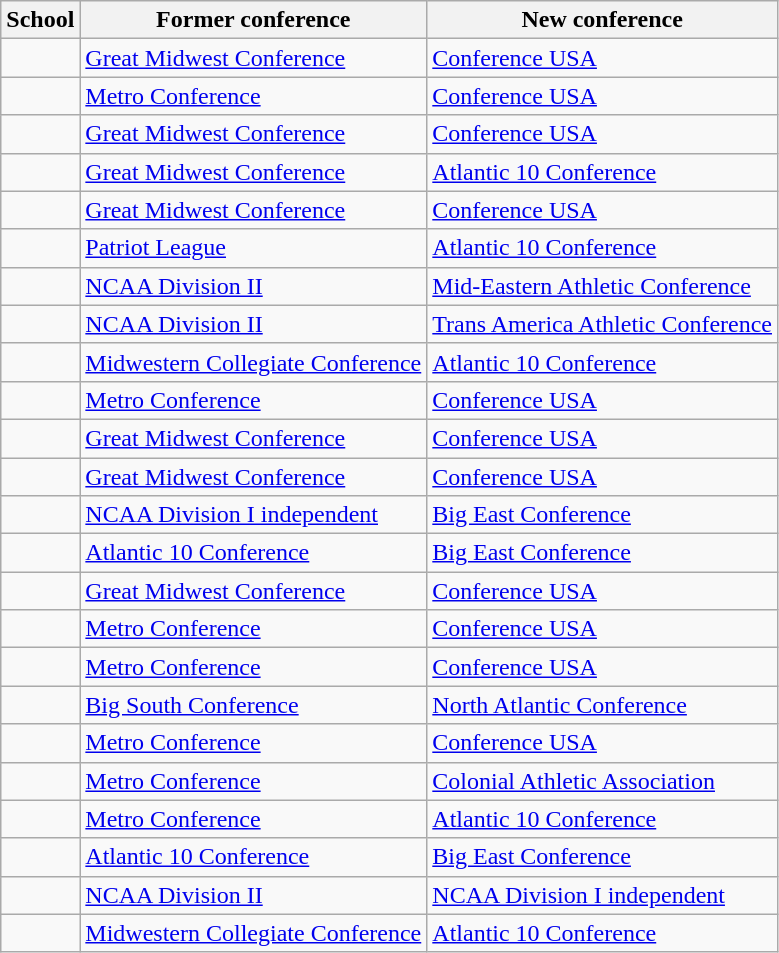<table class="wikitable sortable">
<tr>
<th>School</th>
<th>Former conference</th>
<th>New conference</th>
</tr>
<tr>
<td></td>
<td><a href='#'>Great Midwest Conference</a></td>
<td><a href='#'>Conference USA</a></td>
</tr>
<tr>
<td></td>
<td><a href='#'>Metro Conference</a></td>
<td><a href='#'>Conference USA</a></td>
</tr>
<tr>
<td></td>
<td><a href='#'>Great Midwest Conference</a></td>
<td><a href='#'>Conference USA</a></td>
</tr>
<tr>
<td></td>
<td><a href='#'>Great Midwest Conference</a></td>
<td><a href='#'>Atlantic 10 Conference</a></td>
</tr>
<tr>
<td></td>
<td><a href='#'>Great Midwest Conference</a></td>
<td><a href='#'>Conference USA</a></td>
</tr>
<tr>
<td></td>
<td><a href='#'>Patriot League</a></td>
<td><a href='#'>Atlantic 10 Conference</a></td>
</tr>
<tr>
<td></td>
<td><a href='#'>NCAA Division II</a></td>
<td><a href='#'>Mid-Eastern Athletic Conference</a></td>
</tr>
<tr>
<td></td>
<td><a href='#'>NCAA Division II</a></td>
<td><a href='#'>Trans America Athletic Conference</a></td>
</tr>
<tr>
<td></td>
<td><a href='#'>Midwestern Collegiate Conference</a></td>
<td><a href='#'>Atlantic 10 Conference</a></td>
</tr>
<tr>
<td></td>
<td><a href='#'>Metro Conference</a></td>
<td><a href='#'>Conference USA</a></td>
</tr>
<tr>
<td></td>
<td><a href='#'>Great Midwest Conference</a></td>
<td><a href='#'>Conference USA</a></td>
</tr>
<tr>
<td></td>
<td><a href='#'>Great Midwest Conference</a></td>
<td><a href='#'>Conference USA</a></td>
</tr>
<tr>
<td></td>
<td><a href='#'>NCAA Division I independent</a></td>
<td><a href='#'>Big East Conference</a></td>
</tr>
<tr>
<td></td>
<td><a href='#'>Atlantic 10 Conference</a></td>
<td><a href='#'>Big East Conference</a></td>
</tr>
<tr>
<td></td>
<td><a href='#'>Great Midwest Conference</a></td>
<td><a href='#'>Conference USA</a></td>
</tr>
<tr>
<td></td>
<td><a href='#'>Metro Conference</a></td>
<td><a href='#'>Conference USA</a></td>
</tr>
<tr>
<td></td>
<td><a href='#'>Metro Conference</a></td>
<td><a href='#'>Conference USA</a></td>
</tr>
<tr>
<td></td>
<td><a href='#'>Big South Conference</a></td>
<td><a href='#'>North Atlantic Conference</a></td>
</tr>
<tr>
<td></td>
<td><a href='#'>Metro Conference</a></td>
<td><a href='#'>Conference USA</a></td>
</tr>
<tr>
<td></td>
<td><a href='#'>Metro Conference</a></td>
<td><a href='#'>Colonial Athletic Association</a></td>
</tr>
<tr>
<td></td>
<td><a href='#'>Metro Conference</a></td>
<td><a href='#'>Atlantic 10 Conference</a></td>
</tr>
<tr>
<td></td>
<td><a href='#'>Atlantic 10 Conference</a></td>
<td><a href='#'>Big East Conference</a></td>
</tr>
<tr>
<td></td>
<td><a href='#'>NCAA Division II</a></td>
<td><a href='#'>NCAA Division I independent</a></td>
</tr>
<tr>
<td></td>
<td><a href='#'>Midwestern Collegiate Conference</a></td>
<td><a href='#'>Atlantic 10 Conference</a></td>
</tr>
</table>
